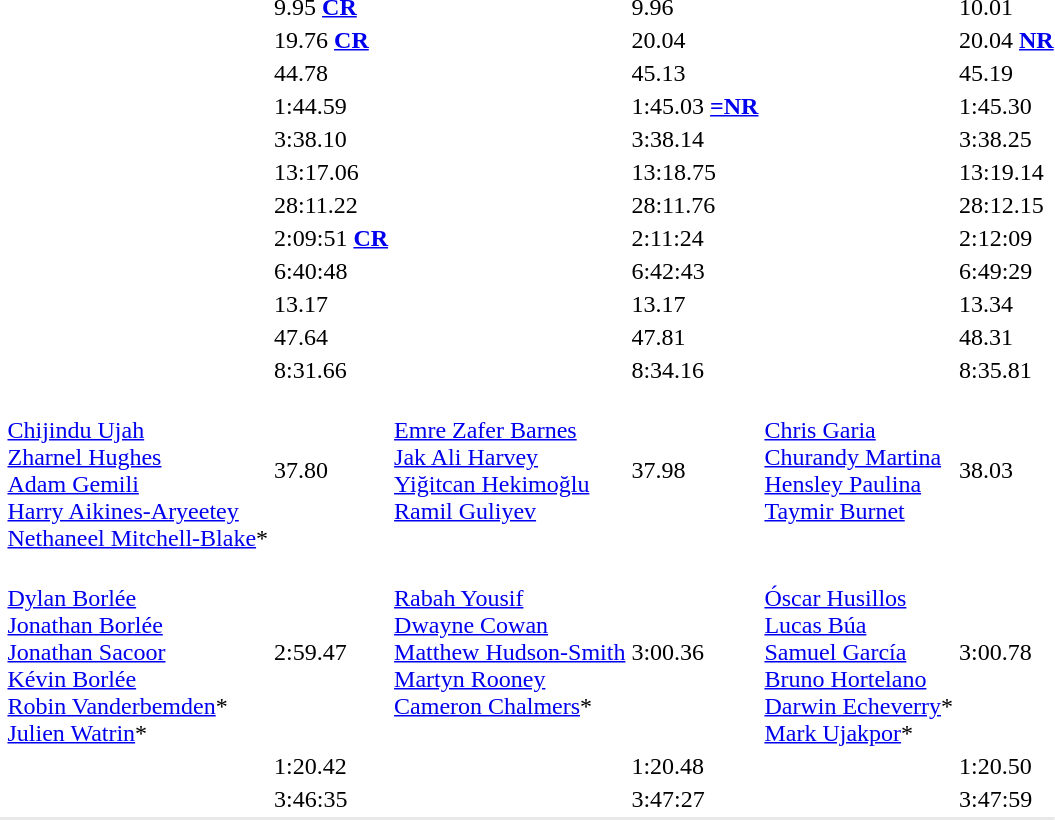<table>
<tr>
<td></td>
<td></td>
<td>9.95 <strong><a href='#'>CR</a></strong></td>
<td></td>
<td>9.96</td>
<td></td>
<td>10.01</td>
</tr>
<tr>
<td></td>
<td></td>
<td>19.76 <strong><a href='#'>CR</a></strong></td>
<td></td>
<td>20.04</td>
<td></td>
<td>20.04 <strong><a href='#'>NR</a></strong></td>
</tr>
<tr>
<td></td>
<td></td>
<td>44.78</td>
<td></td>
<td>45.13</td>
<td></td>
<td>45.19</td>
</tr>
<tr>
<td></td>
<td></td>
<td>1:44.59</td>
<td></td>
<td>1:45.03 <strong><a href='#'>=NR</a></strong></td>
<td></td>
<td>1:45.30</td>
</tr>
<tr>
<td></td>
<td></td>
<td>3:38.10</td>
<td></td>
<td>3:38.14</td>
<td></td>
<td>3:38.25</td>
</tr>
<tr>
<td></td>
<td></td>
<td>13:17.06</td>
<td></td>
<td>13:18.75</td>
<td></td>
<td>13:19.14</td>
</tr>
<tr>
<td></td>
<td></td>
<td>28:11.22</td>
<td></td>
<td>28:11.76</td>
<td></td>
<td>28:12.15</td>
</tr>
<tr>
<td rowspan=2></td>
<td></td>
<td>2:09:51 <strong><a href='#'>CR</a></strong> <strong></strong></td>
<td></td>
<td>2:11:24</td>
<td></td>
<td>2:12:09 <strong></strong></td>
</tr>
<tr>
<td></td>
<td>6:40:48</td>
<td></td>
<td>6:42:43</td>
<td></td>
<td>6:49:29</td>
</tr>
<tr>
<td></td>
<td></td>
<td>13.17</td>
<td></td>
<td>13.17</td>
<td></td>
<td>13.34</td>
</tr>
<tr>
<td></td>
<td></td>
<td>47.64</td>
<td></td>
<td>47.81</td>
<td></td>
<td>48.31</td>
</tr>
<tr>
<td></td>
<td></td>
<td>8:31.66</td>
<td></td>
<td>8:34.16</td>
<td></td>
<td>8:35.81</td>
</tr>
<tr>
<td></td>
<td valign=top><br><a href='#'>Chijindu Ujah</a><br><a href='#'>Zharnel Hughes</a><br><a href='#'>Adam Gemili</a><br><a href='#'>Harry Aikines-Aryeetey</a><br><a href='#'>Nethaneel Mitchell-Blake</a>*</td>
<td>37.80</td>
<td valign=top><br><a href='#'>Emre Zafer Barnes</a><br><a href='#'>Jak Ali Harvey</a><br><a href='#'>Yiğitcan Hekimoğlu</a><br><a href='#'>Ramil Guliyev</a></td>
<td>37.98</td>
<td valign=top><br><a href='#'>Chris Garia</a><br><a href='#'>Churandy Martina</a><br><a href='#'>Hensley Paulina</a><br><a href='#'>Taymir Burnet</a></td>
<td>38.03</td>
</tr>
<tr>
<td></td>
<td valign=top><br><a href='#'>Dylan Borlée</a><br><a href='#'>Jonathan Borlée</a><br><a href='#'>Jonathan Sacoor</a><br><a href='#'>Kévin Borlée</a><br><a href='#'>Robin Vanderbemden</a>*<br><a href='#'>Julien Watrin</a>*</td>
<td>2:59.47 <strong></strong></td>
<td valign=top><br><a href='#'>Rabah Yousif</a><br><a href='#'>Dwayne Cowan</a><br><a href='#'>Matthew Hudson-Smith</a><br><a href='#'>Martyn Rooney</a><br><a href='#'>Cameron Chalmers</a>*</td>
<td>3:00.36</td>
<td valign=top><br><a href='#'>Óscar Husillos</a><br><a href='#'>Lucas Búa</a><br><a href='#'>Samuel García</a><br><a href='#'>Bruno Hortelano</a><br><a href='#'>Darwin Echeverry</a>*<br><a href='#'>Mark Ujakpor</a>*</td>
<td>3:00.78</td>
</tr>
<tr>
<td></td>
<td></td>
<td>1:20.42</td>
<td></td>
<td>1:20.48</td>
<td></td>
<td>1:20.50</td>
</tr>
<tr>
<td></td>
<td></td>
<td>3:46:35</td>
<td></td>
<td>3:47:27</td>
<td></td>
<td>3:47:59 <strong></strong></td>
</tr>
<tr bgcolor=e8e8e8>
<td colspan=7></td>
</tr>
</table>
